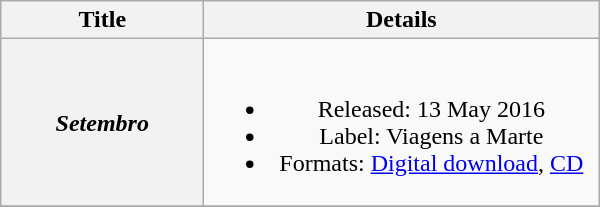<table class="wikitable plainrowheaders" style="text-align:center;">
<tr>
<th scope="col" style="width:8em;">Title</th>
<th scope="col" style="width:16em;">Details</th>
</tr>
<tr>
<th scope="row"><em>Setembro</em></th>
<td><br><ul><li>Released: 13 May 2016</li><li>Label: Viagens a Marte</li><li>Formats: <a href='#'>Digital download</a>, <a href='#'>CD</a></li></ul></td>
</tr>
<tr>
</tr>
</table>
